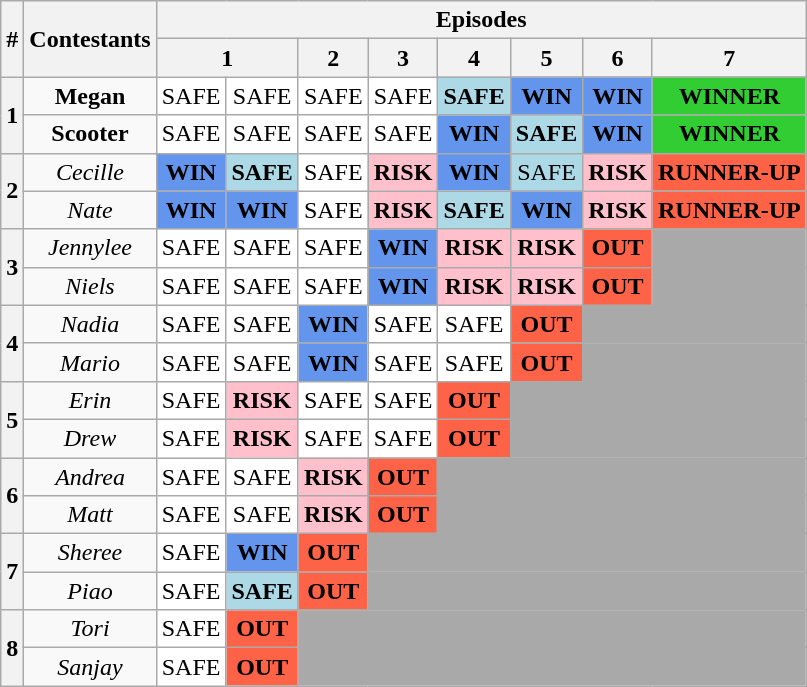<table class="wikitable" style="text-align:center">
<tr>
<th rowspan=2>#</th>
<th rowspan=2>Contestants</th>
<th colspan=8>Episodes</th>
</tr>
<tr>
<th colspan=2>1</th>
<th>2</th>
<th>3</th>
<th>4</th>
<th>5</th>
<th>6</th>
<th>7</th>
</tr>
<tr>
<th rowspan=2>1</th>
<td><strong>Megan</strong></td>
<td style="background:white;">SAFE</td>
<td style="background:white;">SAFE</td>
<td style="background:white;">SAFE</td>
<td style="background:white;">SAFE</td>
<td style="background:lightblue;"><strong>SAFE</strong></td>
<td style="background:cornflowerblue;"><strong>WIN</strong></td>
<td style="background:cornflowerblue;"><strong>WIN</strong></td>
<td style="background:limegreen;"><strong>WINNER</strong></td>
</tr>
<tr>
<td><strong>Scooter</strong></td>
<td style="background:white;">SAFE</td>
<td style="background:white;">SAFE</td>
<td style="background:white;">SAFE</td>
<td style="background:white;">SAFE</td>
<td style="background:cornflowerblue;"><strong>WIN</strong></td>
<td style="background:lightblue;"><strong>SAFE</strong></td>
<td style="background:cornflowerblue;"><strong>WIN</strong></td>
<td style="background:limegreen;"><strong>WINNER</strong></td>
</tr>
<tr>
<th rowspan=2>2</th>
<td><em>Cecille</em></td>
<td style="background:cornflowerblue;"><strong>WIN</strong></td>
<td style="background:lightblue;"><strong>SAFE</strong></td>
<td style="background:white;">SAFE</td>
<td style="background:pink;"><strong>RISK</strong></td>
<td style="background:cornflowerblue;"><strong>WIN</strong></td>
<td style="background:lightblue;">SAFE</td>
<td style="background:pink;"><strong>RISK</strong></td>
<td style="background:tomato;"><strong>RUNNER-UP</strong></td>
</tr>
<tr>
<td><em>Nate</em></td>
<td style="background:cornflowerblue;"><strong>WIN</strong></td>
<td style="background:cornflowerblue;"><strong>WIN</strong></td>
<td style="background:white;">SAFE</td>
<td style="background:pink;"><strong>RISK</strong></td>
<td style="background:lightblue;"><strong>SAFE</strong></td>
<td style="background:cornflowerblue;"><strong>WIN</strong></td>
<td style="background:pink;"><strong>RISK</strong></td>
<td style="background:tomato;"><strong>RUNNER-UP</strong></td>
</tr>
<tr>
<th rowspan=2>3</th>
<td><em>Jennylee</em></td>
<td style="background:white;">SAFE</td>
<td style="background:white;">SAFE</td>
<td style="background:white;">SAFE</td>
<td style="background:cornflowerblue;"><strong>WIN</strong></td>
<td style="background:pink;"><strong>RISK</strong></td>
<td style="background:pink;"><strong>RISK</strong></td>
<td style="background:tomato;"><strong>OUT</strong></td>
<td style="background:darkgray;"></td>
</tr>
<tr>
<td><em>Niels</em></td>
<td style="background:white;">SAFE</td>
<td style="background:white;">SAFE</td>
<td style="background:white;">SAFE</td>
<td style="background:cornflowerblue;"><strong>WIN</strong></td>
<td style="background:pink;"><strong>RISK</strong></td>
<td style="background:pink;"><strong>RISK</strong></td>
<td style="background:tomato;"><strong>OUT</strong></td>
<td style="background:darkgray;"></td>
</tr>
<tr>
<th rowspan=2>4</th>
<td><em>Nadia</em></td>
<td style="background:white;">SAFE</td>
<td style="background:white;">SAFE</td>
<td style="background:cornflowerblue;"><strong>WIN</strong></td>
<td style="background:white;">SAFE</td>
<td style="background:white;">SAFE</td>
<td style="background:tomato;"><strong>OUT</strong></td>
<td style="background:darkgray;" colspan="2"></td>
</tr>
<tr>
<td><em>Mario</em></td>
<td style="background:white;">SAFE</td>
<td style="background:white;">SAFE</td>
<td style="background:cornflowerblue;"><strong>WIN</strong></td>
<td style="background:white;">SAFE</td>
<td style="background:white;">SAFE</td>
<td style="background:tomato;"><strong>OUT</strong></td>
<td style="background:darkgray;" colspan="2"></td>
</tr>
<tr>
<th rowspan=2>5</th>
<td><em>Erin</em></td>
<td style="background:white;">SAFE</td>
<td style="background:pink;"><strong>RISK</strong></td>
<td style="background:white;">SAFE</td>
<td style="background:white;">SAFE</td>
<td style="background:tomato;"><strong>OUT</strong></td>
<td style="background:darkgray;" colspan="3"></td>
</tr>
<tr>
<td><em>Drew</em></td>
<td style="background:white;">SAFE</td>
<td style="background:pink;"><strong>RISK</strong></td>
<td style="background:white;">SAFE</td>
<td style="background:white;">SAFE</td>
<td style="background:tomato;"><strong>OUT</strong></td>
<td style="background:darkgray;" colspan="3"></td>
</tr>
<tr>
<th rowspan=2>6</th>
<td><em>Andrea</em></td>
<td style="background:white;">SAFE</td>
<td style="background:white;">SAFE</td>
<td style="background:pink;"><strong>RISK</strong></td>
<td style="background:tomato;"><strong>OUT</strong></td>
<td style="background:darkgray;" colspan="4"></td>
</tr>
<tr>
<td><em>Matt</em></td>
<td style="background:white;">SAFE</td>
<td style="background:white;">SAFE</td>
<td style="background:pink;"><strong>RISK</strong></td>
<td style="background:tomato;"><strong>OUT</strong></td>
<td style="background:darkgray;" colspan="4"></td>
</tr>
<tr>
<th rowspan=2>7</th>
<td><em>Sheree</em></td>
<td style="background:white;">SAFE</td>
<td style="background:cornflowerblue;"><strong>WIN</strong></td>
<td style="background:tomato;"><strong>OUT</strong></td>
<td style="background:darkgray;" colspan="5"></td>
</tr>
<tr>
<td><em>Piao</em></td>
<td style="background:white;">SAFE</td>
<td style="background:lightblue;"><strong>SAFE</strong></td>
<td style="background:tomato;"><strong>OUT</strong></td>
<td style="background:darkgray;" colspan="5"></td>
</tr>
<tr>
<th rowspan=2>8</th>
<td><em>Tori</em></td>
<td style="background:white;">SAFE</td>
<td style="background:tomato;"><strong>OUT</strong></td>
<td style="background:darkgray;" colspan="6"></td>
</tr>
<tr>
<td><em>Sanjay</em></td>
<td style="background:white;">SAFE</td>
<td style="background:tomato;"><strong>OUT</strong></td>
<td style="background:darkgray;" colspan="6"></td>
</tr>
</table>
